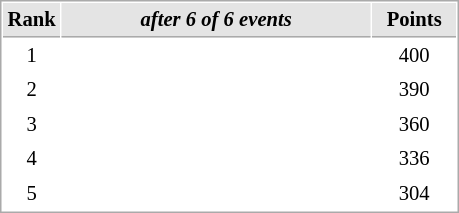<table cellspacing="1" cellpadding="3" style="border:1px solid #AAAAAA;font-size:86%">
<tr style="background-color: #E4E4E4;">
<th style="border-bottom:1px solid #AAAAAA; width: 10px;">Rank</th>
<th style="border-bottom:1px solid #AAAAAA; width: 200px;"><em>after 6 of 6 events</em></th>
<th style="border-bottom:1px solid #AAAAAA; width: 50px;">Points</th>
</tr>
<tr>
<td align=center>1</td>
<td></td>
<td align=center>400</td>
</tr>
<tr>
<td align=center>2</td>
<td></td>
<td align=center>390</td>
</tr>
<tr>
<td align=center>3</td>
<td></td>
<td align=center>360</td>
</tr>
<tr>
<td align=center>4</td>
<td></td>
<td align=center>336</td>
</tr>
<tr>
<td align=center>5</td>
<td></td>
<td align=center>304</td>
</tr>
</table>
